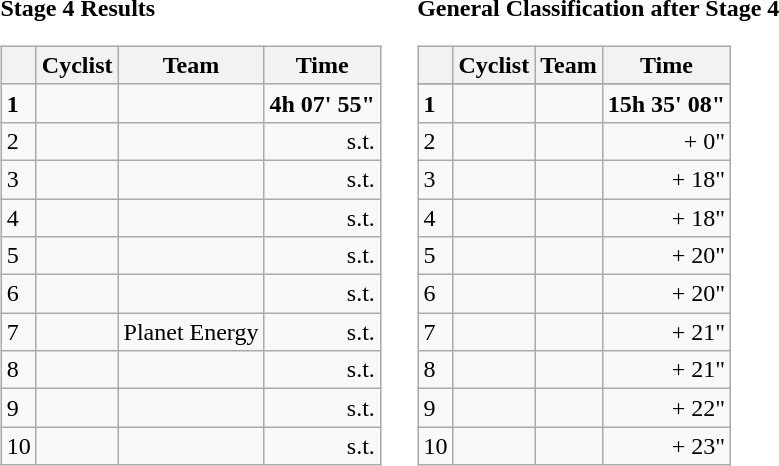<table>
<tr>
<td><strong>Stage 4 Results</strong><br><table class="wikitable">
<tr>
<th></th>
<th>Cyclist</th>
<th>Team</th>
<th>Time</th>
</tr>
<tr>
<td><strong>1</strong></td>
<td><strong></strong></td>
<td><strong></strong></td>
<td align=right><strong>4h 07' 55"</strong></td>
</tr>
<tr>
<td>2</td>
<td> </td>
<td></td>
<td align=right>s.t.</td>
</tr>
<tr>
<td>3</td>
<td></td>
<td></td>
<td align=right>s.t.</td>
</tr>
<tr>
<td>4</td>
<td></td>
<td></td>
<td align=right>s.t.</td>
</tr>
<tr>
<td>5</td>
<td></td>
<td></td>
<td align=right>s.t.</td>
</tr>
<tr>
<td>6</td>
<td></td>
<td></td>
<td align=right>s.t.</td>
</tr>
<tr>
<td>7</td>
<td></td>
<td>Planet Energy</td>
<td align=right>s.t.</td>
</tr>
<tr>
<td>8</td>
<td></td>
<td></td>
<td align=right>s.t.</td>
</tr>
<tr>
<td>9</td>
<td></td>
<td></td>
<td align=right>s.t.</td>
</tr>
<tr>
<td>10</td>
<td></td>
<td></td>
<td align=right>s.t.</td>
</tr>
</table>
</td>
<td></td>
<td><strong>General Classification after Stage 4</strong><br><table class="wikitable">
<tr>
<th></th>
<th>Cyclist</th>
<th>Team</th>
<th>Time</th>
</tr>
<tr>
</tr>
<tr>
<td><strong>1</strong></td>
<td><strong></strong> </td>
<td><strong></strong></td>
<td align=right><strong>15h 35' 08"</strong></td>
</tr>
<tr>
<td>2</td>
<td></td>
<td></td>
<td align=right>+ 0"</td>
</tr>
<tr>
<td>3</td>
<td></td>
<td></td>
<td align=right>+ 18"</td>
</tr>
<tr>
<td>4</td>
<td></td>
<td></td>
<td align=right>+ 18"</td>
</tr>
<tr>
<td>5</td>
<td></td>
<td></td>
<td align=right>+ 20"</td>
</tr>
<tr>
<td>6</td>
<td></td>
<td></td>
<td align=right>+ 20"</td>
</tr>
<tr>
<td>7</td>
<td></td>
<td></td>
<td align=right>+ 21"</td>
</tr>
<tr>
<td>8</td>
<td></td>
<td></td>
<td align=right>+ 21"</td>
</tr>
<tr>
<td>9</td>
<td></td>
<td></td>
<td align=right>+ 22"</td>
</tr>
<tr>
<td>10</td>
<td></td>
<td></td>
<td align=right>+ 23"</td>
</tr>
</table>
</td>
</tr>
</table>
